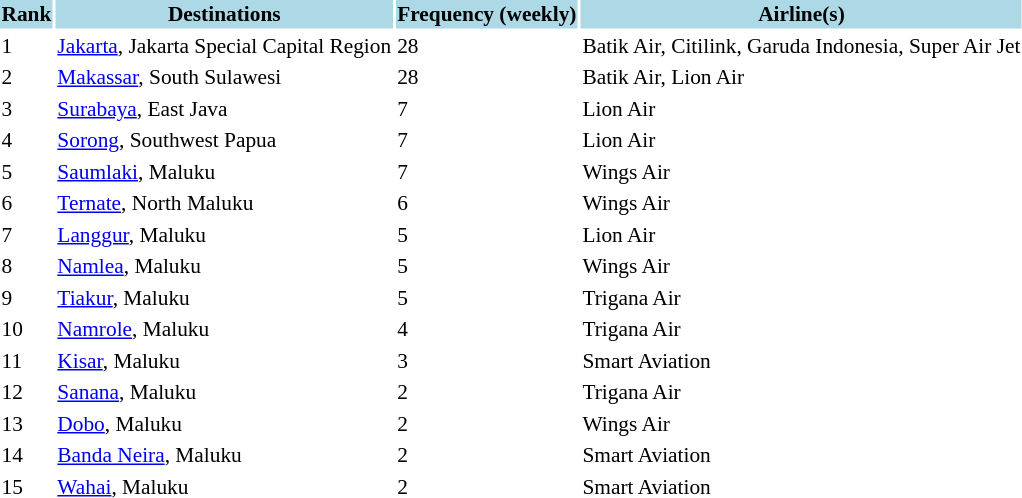<table class="sortable" style="font-size:89%; align=center;">
<tr style="background:lightblue;">
<th>Rank</th>
<th>Destinations</th>
<th>Frequency (weekly)</th>
<th>Airline(s)</th>
</tr>
<tr>
<td>1</td>
<td> <a href='#'>Jakarta</a>, Jakarta Special Capital Region</td>
<td>28</td>
<td>Batik Air, Citilink, Garuda Indonesia, Super Air Jet</td>
</tr>
<tr>
<td>2</td>
<td> <a href='#'>Makassar</a>, South Sulawesi</td>
<td>28</td>
<td>Batik Air,  Lion Air</td>
</tr>
<tr>
<td>3</td>
<td> <a href='#'>Surabaya</a>, East Java</td>
<td>7</td>
<td>Lion Air</td>
</tr>
<tr>
<td>4</td>
<td> <a href='#'>Sorong</a>, Southwest Papua</td>
<td>7</td>
<td>Lion Air</td>
</tr>
<tr>
<td>5</td>
<td> <a href='#'>Saumlaki</a>, Maluku</td>
<td>7</td>
<td>Wings Air</td>
</tr>
<tr>
<td>6</td>
<td> <a href='#'>Ternate</a>, North Maluku</td>
<td>6</td>
<td>Wings Air</td>
</tr>
<tr>
<td>7</td>
<td> <a href='#'>Langgur</a>, Maluku</td>
<td>5</td>
<td>Lion Air</td>
</tr>
<tr>
<td>8</td>
<td> <a href='#'>Namlea</a>, Maluku</td>
<td>5</td>
<td>Wings Air</td>
</tr>
<tr>
<td>9</td>
<td> <a href='#'>Tiakur</a>, Maluku</td>
<td>5</td>
<td>Trigana Air</td>
</tr>
<tr>
<td>10</td>
<td> <a href='#'>Namrole</a>, Maluku</td>
<td>4</td>
<td>Trigana Air</td>
</tr>
<tr>
<td>11</td>
<td> <a href='#'>Kisar</a>, Maluku</td>
<td>3</td>
<td>Smart Aviation</td>
</tr>
<tr>
<td>12</td>
<td> <a href='#'>Sanana</a>, Maluku</td>
<td>2</td>
<td>Trigana Air</td>
</tr>
<tr>
<td>13</td>
<td> <a href='#'>Dobo</a>, Maluku</td>
<td>2</td>
<td>Wings Air</td>
</tr>
<tr>
<td>14</td>
<td> <a href='#'>Banda Neira</a>, Maluku</td>
<td>2</td>
<td>Smart Aviation</td>
</tr>
<tr>
<td>15</td>
<td> <a href='#'>Wahai</a>, Maluku</td>
<td>2</td>
<td>Smart Aviation</td>
</tr>
<tr>
</tr>
</table>
